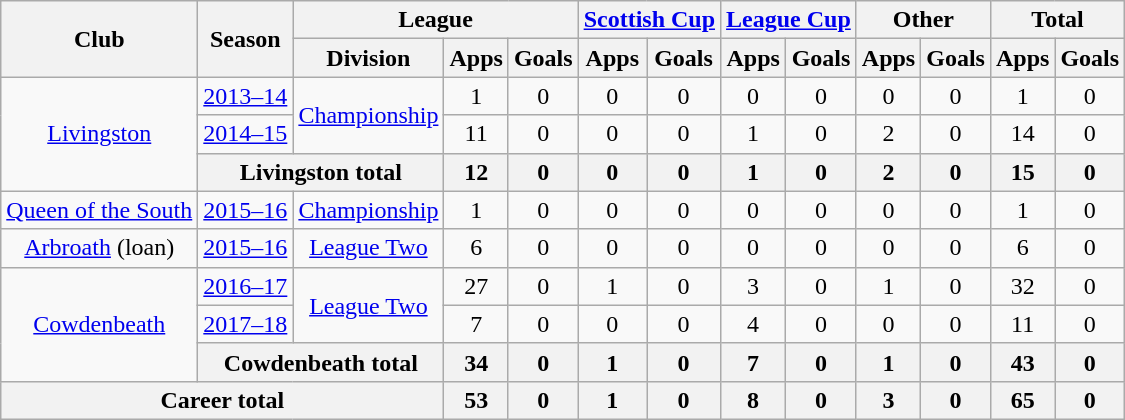<table class="wikitable" style="text-align:center">
<tr>
<th rowspan="2">Club</th>
<th rowspan="2">Season</th>
<th colspan="3">League</th>
<th colspan="2"><a href='#'>Scottish Cup</a></th>
<th colspan="2"><a href='#'>League Cup</a></th>
<th colspan="2">Other</th>
<th colspan="2">Total</th>
</tr>
<tr>
<th>Division</th>
<th>Apps</th>
<th>Goals</th>
<th>Apps</th>
<th>Goals</th>
<th>Apps</th>
<th>Goals</th>
<th>Apps</th>
<th>Goals</th>
<th>Apps</th>
<th>Goals</th>
</tr>
<tr>
<td rowspan="3"><a href='#'>Livingston</a></td>
<td><a href='#'>2013–14</a></td>
<td rowspan="2"><a href='#'>Championship</a></td>
<td>1</td>
<td>0</td>
<td>0</td>
<td>0</td>
<td>0</td>
<td>0</td>
<td>0</td>
<td>0</td>
<td>1</td>
<td>0</td>
</tr>
<tr>
<td><a href='#'>2014–15</a></td>
<td>11</td>
<td>0</td>
<td>0</td>
<td>0</td>
<td>1</td>
<td>0</td>
<td>2</td>
<td>0</td>
<td>14</td>
<td>0</td>
</tr>
<tr>
<th colspan="2">Livingston total</th>
<th>12</th>
<th>0</th>
<th>0</th>
<th>0</th>
<th>1</th>
<th>0</th>
<th>2</th>
<th>0</th>
<th>15</th>
<th>0</th>
</tr>
<tr>
<td><a href='#'>Queen of the South</a></td>
<td><a href='#'>2015–16</a></td>
<td><a href='#'>Championship</a></td>
<td>1</td>
<td>0</td>
<td>0</td>
<td>0</td>
<td>0</td>
<td>0</td>
<td>0</td>
<td>0</td>
<td>1</td>
<td>0</td>
</tr>
<tr>
<td><a href='#'>Arbroath</a> (loan)</td>
<td><a href='#'>2015–16</a></td>
<td><a href='#'>League Two</a></td>
<td>6</td>
<td>0</td>
<td>0</td>
<td>0</td>
<td>0</td>
<td>0</td>
<td>0</td>
<td>0</td>
<td>6</td>
<td>0</td>
</tr>
<tr>
<td rowspan="3"><a href='#'>Cowdenbeath</a></td>
<td><a href='#'>2016–17</a></td>
<td rowspan="2"><a href='#'>League Two</a></td>
<td>27</td>
<td>0</td>
<td>1</td>
<td>0</td>
<td>3</td>
<td>0</td>
<td>1</td>
<td>0</td>
<td>32</td>
<td>0</td>
</tr>
<tr>
<td><a href='#'>2017–18</a></td>
<td>7</td>
<td>0</td>
<td>0</td>
<td>0</td>
<td>4</td>
<td>0</td>
<td>0</td>
<td>0</td>
<td>11</td>
<td>0</td>
</tr>
<tr>
<th colspan="2">Cowdenbeath total</th>
<th>34</th>
<th>0</th>
<th>1</th>
<th>0</th>
<th>7</th>
<th>0</th>
<th>1</th>
<th>0</th>
<th>43</th>
<th>0</th>
</tr>
<tr>
<th colspan="3">Career total</th>
<th>53</th>
<th>0</th>
<th>1</th>
<th>0</th>
<th>8</th>
<th>0</th>
<th>3</th>
<th>0</th>
<th>65</th>
<th>0</th>
</tr>
</table>
